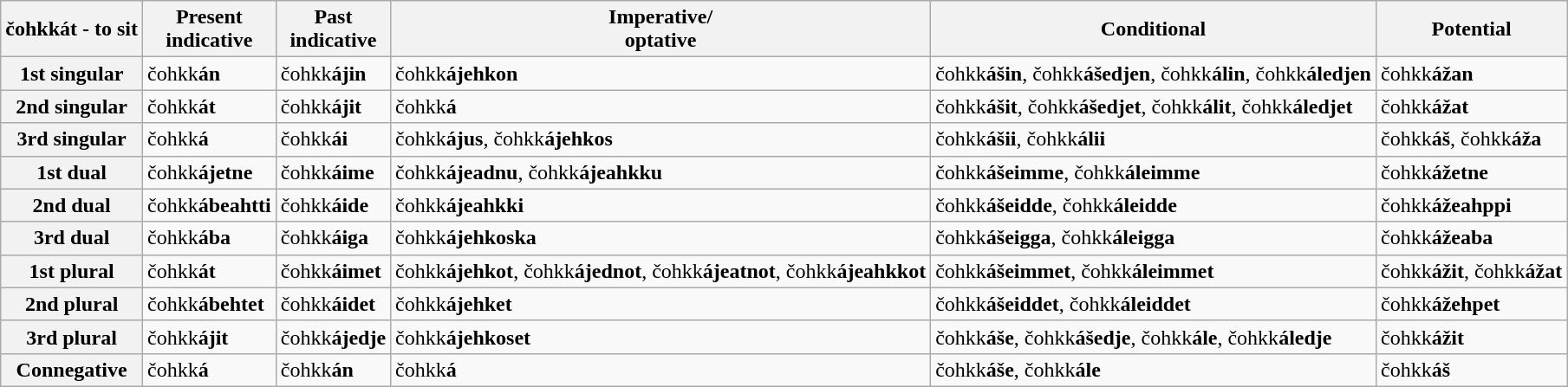<table class="wikitable">
<tr>
<th>čohkkát - to sit</th>
<th>Present<br>indicative</th>
<th>Past<br>indicative</th>
<th>Imperative/<br>optative</th>
<th>Conditional</th>
<th>Potential</th>
</tr>
<tr>
<th>1st singular</th>
<td>čohkk<strong>án</strong></td>
<td>čohkk<strong>ájin</strong></td>
<td>čohkk<strong>ájehkon</strong></td>
<td>čohkk<strong>ášin</strong>, čohkk<strong>ášedjen</strong>, čohkk<strong>álin</strong>, čohkk<strong>áledjen</strong></td>
<td>čohkk<strong>ážan</strong></td>
</tr>
<tr>
<th>2nd singular</th>
<td>čohkk<strong>át</strong></td>
<td>čohkk<strong>ájit</strong></td>
<td>čohkk<strong>á</strong></td>
<td>čohkk<strong>ášit</strong>, čohkk<strong>ášedjet</strong>, čohkk<strong>álit</strong>, čohkk<strong>áledjet</strong></td>
<td>čohkk<strong>ážat</strong></td>
</tr>
<tr>
<th>3rd singular</th>
<td>čohkk<strong>á</strong></td>
<td>čohkk<strong>ái</strong></td>
<td>čohkk<strong>ájus</strong>, čohkk<strong>ájehkos</strong></td>
<td>čohkk<strong>ášii</strong>, čohkk<strong>álii</strong></td>
<td>čohkk<strong>áš</strong>, čohkk<strong>áža</strong></td>
</tr>
<tr>
<th>1st dual</th>
<td>čohkk<strong>ájetne</strong></td>
<td>čohkk<strong>áime</strong></td>
<td>čohkk<strong>ájeadnu</strong>, čohkk<strong>ájeahkku</strong></td>
<td>čohkk<strong>ášeimme</strong>, čohkk<strong>áleimme</strong></td>
<td>čohkk<strong>ážetne</strong></td>
</tr>
<tr>
<th>2nd dual</th>
<td>čohkk<strong>ábeahtti</strong></td>
<td>čohkk<strong>áide</strong></td>
<td>čohkk<strong>ájeahkki</strong></td>
<td>čohkk<strong>ášeidde</strong>, čohkk<strong>áleidde</strong></td>
<td>čohkk<strong>ážeahppi</strong></td>
</tr>
<tr>
<th>3rd dual</th>
<td>čohkk<strong>ába</strong></td>
<td>čohkk<strong>áiga</strong></td>
<td>čohkk<strong>ájehkoska</strong></td>
<td>čohkk<strong>ášeigga</strong>, čohkk<strong>áleigga</strong></td>
<td>čohkk<strong>ážeaba</strong></td>
</tr>
<tr>
<th>1st plural</th>
<td>čohkk<strong>át</strong></td>
<td>čohkk<strong>áimet</strong></td>
<td>čohkk<strong>ájehkot</strong>, čohkk<strong>ájednot</strong>, čohkk<strong>ájeatnot</strong>, čohkk<strong>ájeahkkot</strong></td>
<td>čohkk<strong>ášeimmet</strong>, čohkk<strong>áleimmet</strong></td>
<td>čohkk<strong>ážit</strong>, čohkk<strong>ážat</strong></td>
</tr>
<tr>
<th>2nd plural</th>
<td>čohkk<strong>ábehtet</strong></td>
<td>čohkk<strong>áidet</strong></td>
<td>čohkk<strong>ájehket</strong></td>
<td>čohkk<strong>ášeiddet</strong>, čohkk<strong>áleiddet</strong></td>
<td>čohkk<strong>ážehpet</strong></td>
</tr>
<tr>
<th>3rd plural</th>
<td>čohkk<strong>ájit</strong></td>
<td>čohkk<strong>ájedje</strong></td>
<td>čohkk<strong>ájehkoset</strong></td>
<td>čohkk<strong>áše</strong>, čohkk<strong>ášedje</strong>, čohkk<strong>ále</strong>, čohkk<strong>áledje</strong></td>
<td>čohkk<strong>ážit</strong></td>
</tr>
<tr>
<th>Connegative</th>
<td>čohkk<strong>á</strong></td>
<td>čohkk<strong>án</strong></td>
<td>čohkk<strong>á</strong></td>
<td>čohkk<strong>áše</strong>, čohkk<strong>ále</strong></td>
<td>čohkk<strong>áš</strong></td>
</tr>
</table>
